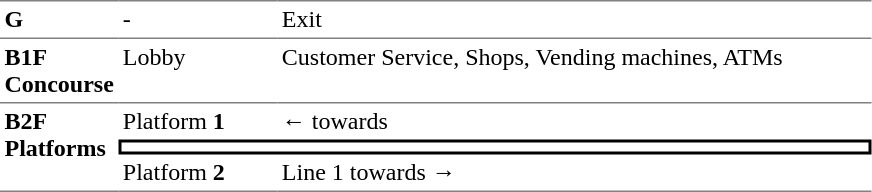<table table border=0 cellspacing=0 cellpadding=3>
<tr>
<td style="border-top:solid 1px gray;" width=50 valign=top><strong>G</strong></td>
<td style="border-top:solid 1px gray;" width=100 valign=top>-</td>
<td style="border-top:solid 1px gray;" width=390 valign=top>Exit</td>
</tr>
<tr>
<td style="border-bottom:solid 1px gray; border-top:solid 1px gray;" valign=top width=50><strong>B1F<br>Concourse</strong></td>
<td style="border-bottom:solid 1px gray; border-top:solid 1px gray;" valign=top width=100>Lobby</td>
<td style="border-bottom:solid 1px gray; border-top:solid 1px gray;" valign=top width=390>Customer Service, Shops, Vending machines, ATMs</td>
</tr>
<tr>
<td style="border-bottom:solid 1px gray;" rowspan=4 valign=top><strong>B2F<br>Platforms</strong></td>
<td>Platform <strong>1</strong></td>
<td>←  towards  </td>
</tr>
<tr>
<td style="border-right:solid 2px black;border-left:solid 2px black;border-top:solid 2px black;border-bottom:solid 2px black;text-align:center;" colspan=2></td>
</tr>
<tr>
<td style="border-bottom:solid 1px gray;">Platform <strong>2</strong></td>
<td style="border-bottom:solid 1px gray;">  Line 1 towards   →</td>
</tr>
</table>
